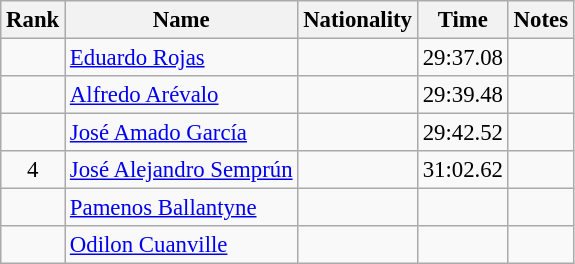<table class="wikitable sortable" style="text-align:center;font-size:95%">
<tr>
<th>Rank</th>
<th>Name</th>
<th>Nationality</th>
<th>Time</th>
<th>Notes</th>
</tr>
<tr>
<td></td>
<td align=left><a href='#'>Eduardo Rojas</a></td>
<td align=left></td>
<td>29:37.08</td>
<td></td>
</tr>
<tr>
<td></td>
<td align=left><a href='#'>Alfredo Arévalo</a></td>
<td align=left></td>
<td>29:39.48</td>
<td></td>
</tr>
<tr>
<td></td>
<td align=left><a href='#'>José Amado García</a></td>
<td align=left></td>
<td>29:42.52</td>
<td></td>
</tr>
<tr>
<td>4</td>
<td align=left><a href='#'>José Alejandro Semprún</a></td>
<td align=left></td>
<td>31:02.62</td>
<td></td>
</tr>
<tr>
<td></td>
<td align=left><a href='#'>Pamenos Ballantyne</a></td>
<td align=left></td>
<td></td>
<td></td>
</tr>
<tr>
<td></td>
<td align=left><a href='#'>Odilon Cuanville</a></td>
<td align=left></td>
<td></td>
<td></td>
</tr>
</table>
